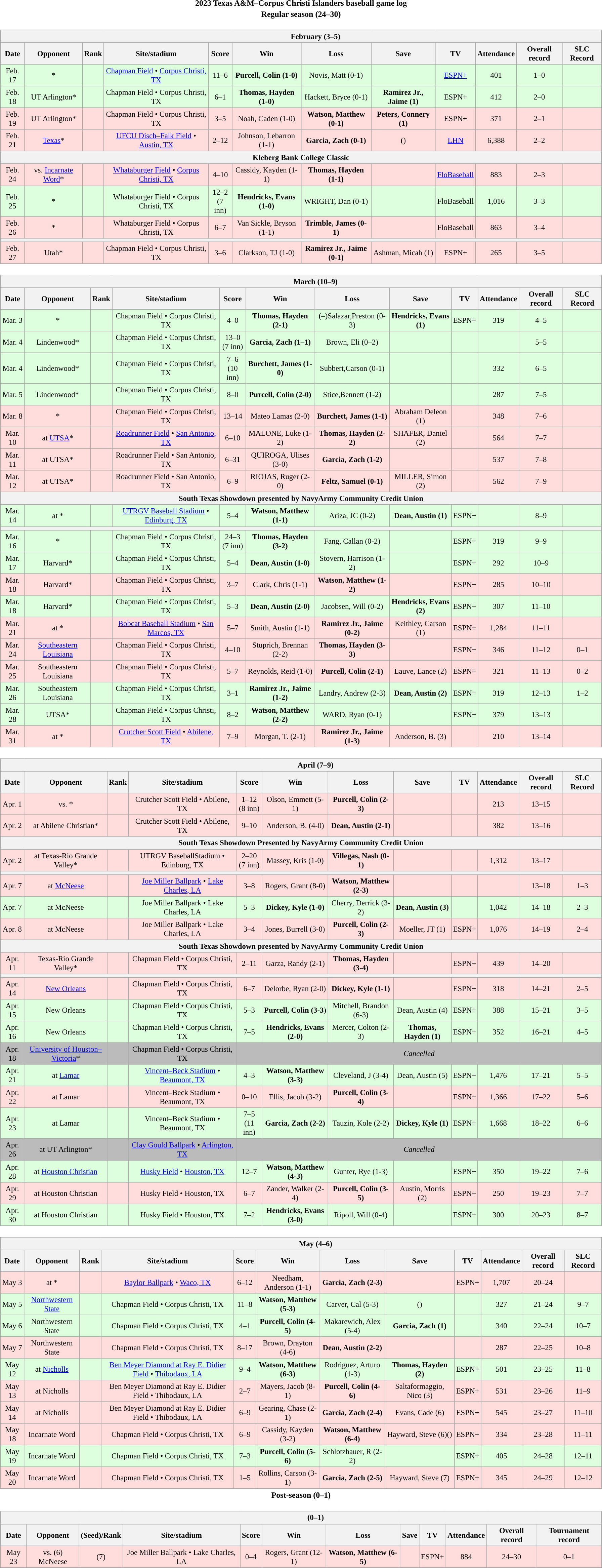<table class="toccolours" width=95% style="clear:both; margin:1.5em auto; text-align:center;">
<tr>
<th colspan=2>2023 Texas A&M–Corpus Christi Islanders baseball game log</th>
</tr>
<tr>
<th colspan=2>Regular season (24–30)</th>
</tr>
<tr valign="top">
<td><br><table class="wikitable collapsible collapsed" style="margin:auto; width:100%; text-align:center; font-size:95%">
<tr>
<th colspan=12 style="padding-left:4em;">February (3–5)</th>
</tr>
<tr>
<th>Date</th>
<th>Opponent</th>
<th>Rank</th>
<th>Site/stadium</th>
<th>Score</th>
<th>Win</th>
<th>Loss</th>
<th>Save</th>
<th>TV</th>
<th>Attendance</th>
<th>Overall record</th>
<th>SLC Record</th>
</tr>
<tr align="center" bgcolor=#ddffdd>
<td>Feb. 17</td>
<td>*</td>
<td></td>
<td><a href='#'>Chapman Field</a> • <a href='#'>Corpus Christi, TX</a></td>
<td>11–6</td>
<td><strong>Purcell, Colin (1-0)</strong></td>
<td>Novis, Matt (0-1)</td>
<td></td>
<td><a href='#'>ESPN+</a></td>
<td>401</td>
<td>1–0</td>
<td></td>
</tr>
<tr align="center" bgcolor=#ddffdd>
<td>Feb. 18</td>
<td>UT Arlington*</td>
<td></td>
<td>Chapman Field • Corpus Christi, TX</td>
<td>6–1</td>
<td><strong>Thomas, Hayden (1-0)</strong></td>
<td>Hackett, Bryce (0-1)</td>
<td><strong>Ramirez Jr., Jaime (1)</strong></td>
<td>ESPN+</td>
<td>412</td>
<td>2–0</td>
<td></td>
</tr>
<tr align="center" bgcolor=#ffdddd>
<td>Feb. 19</td>
<td>UT Arlington*</td>
<td></td>
<td>Chapman Field • Corpus Christi, TX</td>
<td>3–5</td>
<td>Noah, Caden (1-0)</td>
<td><strong>Watson, Matthew (0-1)</strong></td>
<td><strong>Peters, Connery (1)</strong></td>
<td>ESPN+</td>
<td>371</td>
<td>2–1</td>
<td></td>
</tr>
<tr align="center" bgcolor=#ffdddd>
<td>Feb. 21</td>
<td><a href='#'>Texas</a>*</td>
<td></td>
<td><a href='#'>UFCU Disch–Falk Field</a> • <a href='#'>Austin, TX</a></td>
<td>2–12</td>
<td>Johnson, Lebarron (1-1)</td>
<td><strong>Garcia, Zach (0-1)</strong></td>
<td>()</td>
<td><a href='#'>LHN</a></td>
<td>6,388</td>
<td>2–2</td>
<td></td>
</tr>
<tr>
<th colspan=12>Kleberg Bank College Classic</th>
</tr>
<tr align="center" bgcolor=#ffdddd>
<td>Feb. 24</td>
<td>vs. <a href='#'>Incarnate Word</a>*</td>
<td></td>
<td><a href='#'>Whataburger Field</a> • <a href='#'>Corpus Christi, TX</a></td>
<td>4–10</td>
<td>Cassidy, Kayden (1-1)</td>
<td><strong>Thomas, Hayden (1-1)</strong></td>
<td></td>
<td><a href='#'>FloBaseball</a></td>
<td>883</td>
<td>2–3</td>
<td></td>
</tr>
<tr align="center" bgcolor=#ddffdd>
<td>Feb. 25</td>
<td>*</td>
<td></td>
<td>Whataburger Field • Corpus Christi, TX</td>
<td>12–2<br>(7 inn)</td>
<td><strong>Hendricks, Evans (1-0)</strong></td>
<td>WRIGHT, Dan (0-1)</td>
<td></td>
<td>FloBaseball</td>
<td>1,016</td>
<td>3–3</td>
<td></td>
</tr>
<tr align="center" bgcolor=#ffdddd>
<td>Feb. 26</td>
<td>*</td>
<td></td>
<td>Whataburger Field • Corpus Christi, TX</td>
<td>6–7</td>
<td>Van Sickle, Bryson (1-1)</td>
<td><strong>Trimble, James (0-1)</strong></td>
<td></td>
<td>FloBaseball</td>
<td>863</td>
<td>3–4</td>
<td></td>
</tr>
<tr>
<th colspan=12></th>
</tr>
<tr align="center" bgcolor=#ffdddd>
<td>Feb. 27</td>
<td>Utah*</td>
<td></td>
<td>Chapman Field • Corpus Christi, TX</td>
<td>3–6</td>
<td>Clarkson, TJ (1-0)</td>
<td><strong>Ramirez Jr., Jaime (0-1)</strong></td>
<td>Ashman, Micah (1)</td>
<td>ESPN+</td>
<td>265</td>
<td>3–5</td>
<td></td>
</tr>
</table>
</td>
</tr>
<tr>
<td><br><table class="wikitable collapsible collapsed" style="margin:auto; width:100%; text-align:center; font-size:95%">
<tr>
<th colspan=12 style="padding-left:4em;">March (10–9)</th>
</tr>
<tr>
<th>Date</th>
<th>Opponent</th>
<th>Rank</th>
<th>Site/stadium</th>
<th>Score</th>
<th>Win</th>
<th>Loss</th>
<th>Save</th>
<th>TV</th>
<th>Attendance</th>
<th>Overall record</th>
<th>SLC Record</th>
</tr>
<tr align="center" bgcolor=#ddffdd>
<td>Mar. 3</td>
<td>*</td>
<td></td>
<td>Chapman Field • Corpus Christi, TX</td>
<td>4–0</td>
<td><strong>Thomas, Hayden (2-1)</strong></td>
<td>(–)Salazar,Preston (0-3)</td>
<td><strong>Hendricks, Evans (1)</strong></td>
<td>ESPN+</td>
<td>319</td>
<td>4–5</td>
<td></td>
</tr>
<tr align="center" bgcolor=#ddffdd>
<td>Mar. 4</td>
<td>Lindenwood*</td>
<td></td>
<td>Chapman Field • Corpus Christi, TX</td>
<td>13–0<br>(7 inn)</td>
<td><strong>Garcia, Zach (1–1)</strong></td>
<td>Brown, Eli (0–2)</td>
<td></td>
<td></td>
<td></td>
<td>5–5</td>
<td></td>
</tr>
<tr align="center" bgcolor=#ddffdd>
<td>Mar. 4</td>
<td>Lindenwood*</td>
<td></td>
<td>Chapman Field • Corpus Christi, TX</td>
<td>7–6<br>(10 inn)</td>
<td><strong>Burchett, James (1-0)</strong></td>
<td>Subbert,Carson (0-1)</td>
<td></td>
<td></td>
<td>332</td>
<td>6–5</td>
<td></td>
</tr>
<tr align="center" bgcolor=#ddffdd>
<td>Mar. 5</td>
<td>Lindenwood*</td>
<td></td>
<td>Chapman Field • Corpus Christi, TX</td>
<td>8–0</td>
<td><strong>Purcell, Colin (2-0)</strong></td>
<td>Stice,Bennett (1-2)</td>
<td></td>
<td></td>
<td>287</td>
<td>7–5</td>
<td></td>
</tr>
<tr align="center" bgcolor=#ffdddd>
<td>Mar. 8</td>
<td>*</td>
<td></td>
<td>Chapman Field • Corpus Christi, TX</td>
<td>13–14</td>
<td>Mateo Lamas (2-0)</td>
<td><strong>Burchett, James (1-1)</strong></td>
<td>Abraham Deleon (1)</td>
<td></td>
<td>348</td>
<td>7–6</td>
<td></td>
</tr>
<tr align="center" bgcolor=#ffdddd>
<td>Mar. 10</td>
<td>at <a href='#'>UTSA</a>*</td>
<td></td>
<td><a href='#'>Roadrunner Field</a> • <a href='#'>San Antonio, TX</a></td>
<td>6–10</td>
<td>MALONE, Luke (1-2)</td>
<td><strong>Thomas, Hayden (2-2)</strong></td>
<td>SHAFER, Daniel (2)</td>
<td></td>
<td>564</td>
<td>7–7</td>
<td></td>
</tr>
<tr align="center" bgcolor=#ffdddd>
<td>Mar. 11</td>
<td>at UTSA*</td>
<td></td>
<td>Roadrunner Field • San Antonio, TX</td>
<td>6–31</td>
<td>QUIROGA, Ulises (3-0)</td>
<td><strong>Garcia, Zach (1-2)</strong></td>
<td></td>
<td></td>
<td>537</td>
<td>7–8</td>
<td></td>
</tr>
<tr align="center" bgcolor=#ffdddd>
<td>Mar. 12</td>
<td>at UTSA*</td>
<td></td>
<td>Roadrunner Field • San Antonio, TX</td>
<td>6–9</td>
<td>RIOJAS, Ruger (2-0)</td>
<td><strong>Feltz, Samuel (0-1)</strong></td>
<td>MILLER, Simon (2)</td>
<td></td>
<td>562</td>
<td>7–9</td>
<td></td>
</tr>
<tr>
<th colspan=12>South Texas Showdown presented by NavyArmy Community Credit Union</th>
</tr>
<tr align="center" bgcolor=#ddffdd>
<td>Mar. 14</td>
<td>at *</td>
<td></td>
<td><a href='#'>UTRGV Baseball Stadium</a> • <a href='#'>Edinburg, TX</a></td>
<td>5–4</td>
<td><strong>Watson, Matthew (1-1)</strong></td>
<td>Ariza, JC (0-2)</td>
<td><strong>Dean, Austin (1)</strong></td>
<td>ESPN+</td>
<td></td>
<td>8–9</td>
<td></td>
</tr>
<tr>
<th colspan=12></th>
</tr>
<tr align="center" bgcolor=#ddffdd>
<td>Mar. 16</td>
<td>*</td>
<td></td>
<td>Chapman Field • Corpus Christi, TX</td>
<td>24–3<br>(7 inn)</td>
<td><strong>Thomas, Hayden (3-2)</strong></td>
<td>Fang, Callan (0-2)</td>
<td></td>
<td>ESPN+</td>
<td>319</td>
<td>9–9</td>
<td></td>
</tr>
<tr align="center" bgcolor=#ddffdd>
<td>Mar. 17</td>
<td>Harvard*</td>
<td></td>
<td>Chapman Field • Corpus Christi, TX</td>
<td>5–4</td>
<td><strong>Dean, Austin (1-0)</strong></td>
<td>Stovern, Harrison (1-2)</td>
<td></td>
<td>ESPN+</td>
<td>292</td>
<td>10–9</td>
<td></td>
</tr>
<tr align="center" bgcolor=#ffdddd>
<td>Mar. 18</td>
<td>Harvard*</td>
<td></td>
<td>Chapman Field • Corpus Christi, TX</td>
<td>3–7</td>
<td>Clark, Chris (1-1)</td>
<td><strong>Watson, Matthew (1-2)</strong></td>
<td></td>
<td>ESPN+</td>
<td>285</td>
<td>10–10</td>
<td></td>
</tr>
<tr align="center" bgcolor=#ddffdd>
<td>Mar. 18</td>
<td>Harvard*</td>
<td></td>
<td>Chapman Field • Corpus Christi, TX</td>
<td>5–3</td>
<td><strong>Dean, Austin (2-0)</strong></td>
<td>Jacobsen, Will (0-2)</td>
<td><strong>Hendricks, Evans (2)</strong></td>
<td>ESPN+</td>
<td>307</td>
<td>11–10</td>
<td></td>
</tr>
<tr align="center" bgcolor=#ffdddd>
<td>Mar. 21</td>
<td>at *</td>
<td></td>
<td><a href='#'>Bobcat Baseball Stadium</a> • <a href='#'>San Marcos, TX</a></td>
<td>5–7</td>
<td>Smith, Austin (1-1)</td>
<td><strong>Ramirez Jr., Jaime (0-2)</strong></td>
<td>Keithley, Carson (1)</td>
<td>ESPN+</td>
<td>1,284</td>
<td>11–11</td>
<td></td>
</tr>
<tr align="center" bgcolor=#ffdddd>
<td>Mar. 24</td>
<td><a href='#'>Southeastern Louisiana</a></td>
<td></td>
<td>Chapman Field • Corpus Christi, TX</td>
<td>4–10</td>
<td>Stuprich, Brennan (2-2)</td>
<td><strong>Thomas, Hayden (3-3)</strong></td>
<td></td>
<td>ESPN+</td>
<td>346</td>
<td>11–12</td>
<td>0–1</td>
</tr>
<tr align="center" bgcolor=#ffdddd>
<td>Mar. 25</td>
<td>Southeastern Louisiana</td>
<td></td>
<td>Chapman Field • Corpus Christi, TX</td>
<td>5–7</td>
<td>Reynolds, Reid (1-0)</td>
<td><strong>Purcell, Colin (2-1)</strong></td>
<td>Lauve, Lance (2)</td>
<td>ESPN+</td>
<td>321</td>
<td>11–13</td>
<td>0–2</td>
</tr>
<tr align="center" bgcolor=#ddffdd>
<td>Mar. 26</td>
<td>Southeastern Louisiana</td>
<td></td>
<td>Chapman Field • Corpus Christi, TX</td>
<td>3–1</td>
<td><strong>Ramirez Jr., Jaime (1-2)</strong></td>
<td>Landry, Andrew (2-3)</td>
<td><strong>Dean, Austin (2)</strong></td>
<td>ESPN+</td>
<td>319</td>
<td>12–13</td>
<td>1–2</td>
</tr>
<tr align="center" bgcolor=#ddffdd>
<td>Mar. 28</td>
<td>UTSA*</td>
<td></td>
<td>Chapman Field • Corpus Christi, TX</td>
<td>8–2</td>
<td><strong>Watson, Matthew (2-2)</strong></td>
<td>WARD, Ryan (0-1)</td>
<td></td>
<td>ESPN+</td>
<td>379</td>
<td>13–13</td>
<td></td>
</tr>
<tr align="center" bgcolor=#ffdddd>
<td>Mar. 31</td>
<td>at *</td>
<td></td>
<td><a href='#'>Crutcher Scott Field</a> • <a href='#'>Abilene, TX</a></td>
<td>7–9</td>
<td>Morgan, T. (2-1)</td>
<td><strong>Ramirez Jr., Jaime (1-3)</strong></td>
<td>Anderson, B. (3)</td>
<td></td>
<td>210</td>
<td>13–14</td>
<td></td>
</tr>
</table>
</td>
</tr>
<tr>
<td><br><table class="wikitable collapsible collapsed" style="margin:auto; width:100%; text-align:center; font-size:95%">
<tr>
<th colspan=12 style="padding-left:4em;">April (7–9)</th>
</tr>
<tr>
<th>Date</th>
<th>Opponent</th>
<th>Rank</th>
<th>Site/stadium</th>
<th>Score</th>
<th>Win</th>
<th>Loss</th>
<th>Save</th>
<th>TV</th>
<th>Attendance</th>
<th>Overall record</th>
<th>SLC Record</th>
</tr>
<tr align="center" bgcolor=#ffdddd>
<td>Apr. 1</td>
<td>vs. *</td>
<td></td>
<td>Crutcher Scott Field • Abilene, TX</td>
<td>1–12<br>(8 inn)</td>
<td>Olson, Emmett (5-1)</td>
<td><strong>Purcell, Colin (2-3)</strong></td>
<td></td>
<td></td>
<td>213</td>
<td>13–15</td>
<td></td>
</tr>
<tr align="center" bgcolor=#ffdddd>
<td>Apr. 2</td>
<td>at Abilene Christian*</td>
<td></td>
<td>Crutcher Scott Field • Abilene, TX</td>
<td>9–10</td>
<td>Anderson, B. (4-0)</td>
<td><strong>Dean, Austin (2-1)</strong></td>
<td></td>
<td></td>
<td>382</td>
<td>13–16</td>
<td></td>
</tr>
<tr>
<th colspan=12>South Texas Showdown Presented by NavyArmy Community Credit Union</th>
</tr>
<tr align="center" bgcolor=#ffdddd>
<td>Apr. 2</td>
<td>at Texas-Rio Grande Valley*</td>
<td></td>
<td>UTRGV BaseballStadium • Edinburg, TX</td>
<td>2–20<br>(7 inn)</td>
<td>Massey, Kris (1-0)</td>
<td><strong>Villegas, Nash (0-1)</strong></td>
<td></td>
<td></td>
<td>1,312</td>
<td>13–17</td>
<td></td>
</tr>
<tr>
<th colspan=12></th>
</tr>
<tr align="center" bgcolor=#ffdddd>
<td>Apr. 7</td>
<td>at <a href='#'>McNeese</a></td>
<td></td>
<td><a href='#'>Joe Miller Ballpark</a> • <a href='#'>Lake Charles, LA</a></td>
<td>3–8</td>
<td>Rogers, Grant (8-0)</td>
<td><strong>Watson, Matthew (2-3)</strong></td>
<td></td>
<td></td>
<td></td>
<td>13–18</td>
<td>1–3</td>
</tr>
<tr align="center" bgcolor=#ddffdd>
<td>Apr. 7</td>
<td>at McNeese</td>
<td></td>
<td>Joe Miller Ballpark • Lake Charles, LA</td>
<td>5–3</td>
<td><strong>Dickey, Kyle (1-0)</strong></td>
<td>Cherry, Derrick (3-2)</td>
<td><strong>Dean, Austin (3)</strong></td>
<td></td>
<td>1,042</td>
<td>14–18</td>
<td>2–3</td>
</tr>
<tr align="center" bgcolor=#ffdddd>
<td>Apr. 8</td>
<td>at McNeese</td>
<td></td>
<td>Joe Miller Ballpark • Lake Charles, LA</td>
<td>3–4</td>
<td>Jones, Burrell (3-0)</td>
<td><strong>Purcell, Colin (2-3)</strong></td>
<td>Moeller, JT (1)</td>
<td>ESPN+</td>
<td>1,076</td>
<td>14–19</td>
<td>2–4</td>
</tr>
<tr>
<th colspan=12>South Texas Showdown presented by NavyArmy Community Credit Union</th>
</tr>
<tr align="center" bgcolor=#ffdddd>
<td>Apr. 11</td>
<td>Texas-Rio Grande Valley*</td>
<td></td>
<td>Chapman Field • Corpus Christi, TX</td>
<td>2–11</td>
<td>Garza, Randy (2-1)</td>
<td><strong>Thomas, Hayden (3-4)</strong></td>
<td></td>
<td>ESPN+</td>
<td>439</td>
<td>14–20</td>
<td></td>
</tr>
<tr>
<th colspan=12></th>
</tr>
<tr align="center" bgcolor=#ffdddd>
<td>Apr. 14</td>
<td><a href='#'>New Orleans</a></td>
<td></td>
<td>Chapman Field • Corpus Christi, TX</td>
<td>6–7</td>
<td>Delorbe, Ryan (2-0)</td>
<td><strong>Dickey, Kyle (1-1)</strong></td>
<td></td>
<td>ESPN+</td>
<td>318</td>
<td>14–21</td>
<td>2–5</td>
</tr>
<tr align="center" bgcolor=#ddffdd>
<td>Apr. 15</td>
<td>New Orleans</td>
<td></td>
<td>Chapman Field • Corpus Christi, TX</td>
<td>5–3</td>
<td><strong>Purcell, Colin (3-3</strong>)</td>
<td>Mitchell, Brandon (6-3)</td>
<td>Dean, Austin (4)</td>
<td>ESPN+</td>
<td>388</td>
<td>15–21</td>
<td>3–5</td>
</tr>
<tr align="center" bgcolor=#ddffdd>
<td>Apr. 16</td>
<td>New Orleans</td>
<td></td>
<td>Chapman Field • Corpus Christi, TX</td>
<td>7–5</td>
<td><strong>Hendricks, Evans (2-0)</strong></td>
<td>Mercer, Colton (2-3)</td>
<td><strong>Thomas, Hayden (1)</strong></td>
<td>ESPN+</td>
<td>352</td>
<td>16–21</td>
<td>4–5</td>
</tr>
<tr align="center" bgcolor=#bbbbbb>
<td>Apr. 18</td>
<td><a href='#'>University of Houston–Victoria</a>*</td>
<td></td>
<td>Chapman Field • Corpus Christi, TX</td>
<td colspan=12><em>Cancelled</em></td>
</tr>
<tr align="center" bgcolor=#ddffdd>
<td>Apr. 21</td>
<td>at <a href='#'>Lamar</a></td>
<td></td>
<td><a href='#'>Vincent–Beck Stadium</a> • <a href='#'>Beaumont, TX</a></td>
<td>4–3</td>
<td><strong>Watson, Matthew (3-3)</strong></td>
<td>Cleveland, J (3-4)</td>
<td>Dean, Austin (5)</td>
<td>ESPN+</td>
<td>1,476</td>
<td>17–21</td>
<td>5–5</td>
</tr>
<tr align="center" bgcolor=#ffdddd>
<td>Apr. 22</td>
<td>at Lamar</td>
<td></td>
<td>Vincent–Beck Stadium • Beaumont, TX</td>
<td>0–10</td>
<td>Ellis, Jacob (3-2)</td>
<td><strong>Purcell, Colin (3-4)</strong></td>
<td></td>
<td>ESPN+</td>
<td>1,366</td>
<td>17–22</td>
<td>5–6</td>
</tr>
<tr align="center" bgcolor=#ddffdd>
<td>Apr. 23</td>
<td>at Lamar</td>
<td></td>
<td>Vincent–Beck Stadium • Beaumont, TX</td>
<td>7–5<br>(11 inn)</td>
<td><strong>Garcia, Zach (2-2)</strong></td>
<td>Tauzin, Kole (2-2)</td>
<td><strong>Dickey, Kyle (1)</strong></td>
<td>ESPN+</td>
<td>1,668</td>
<td>18–22</td>
<td>6–6</td>
</tr>
<tr align="center" bgcolor=#bbbbbb>
<td>Apr. 26</td>
<td>at UT Arlington*</td>
<td></td>
<td><a href='#'>Clay Gould Ballpark</a> • <a href='#'>Arlington, TX</a></td>
<td colspan=12><em>Cancelled</em></td>
</tr>
<tr align="center" bgcolor=#ddffdd>
<td>Apr. 28</td>
<td>at <a href='#'>Houston Christian</a></td>
<td></td>
<td><a href='#'>Husky Field</a> • <a href='#'>Houston, TX</a></td>
<td>12–7</td>
<td><strong>Watson, Matthew (4-3)</strong></td>
<td>Gunter, Rye (1-3)</td>
<td></td>
<td>ESPN+</td>
<td>350</td>
<td>19–22</td>
<td>7–6</td>
</tr>
<tr align="center" bgcolor=#ffdddd>
<td>Apr. 29</td>
<td>at Houston Christian</td>
<td></td>
<td>Husky Field • Houston, TX</td>
<td>6–7</td>
<td>Zander, Walker (2-4)</td>
<td><strong>Purcell, Colin (3-5)</strong></td>
<td>Austin, Morris (2)</td>
<td>ESPN+</td>
<td>250</td>
<td>19–23</td>
<td>7–7</td>
</tr>
<tr align="center" bgcolor=#ddffdd>
<td>Apr. 30</td>
<td>at Houston Christian</td>
<td></td>
<td>Husky Field • Houston, TX</td>
<td>7–2</td>
<td><strong>Hendricks, Evans (3-0)</strong></td>
<td>Ripoll, Will (0-4)</td>
<td></td>
<td>ESPN+</td>
<td>300</td>
<td>20–23</td>
<td>8–7</td>
</tr>
</table>
</td>
</tr>
<tr>
<td><br><table class="wikitable collapsible collapsed" style="margin:auto; width:100%; text-align:center; font-size:95%">
<tr>
<th colspan=13 style="padding-left:4em;">May (4–6)</th>
</tr>
<tr>
<th>Date</th>
<th>Opponent</th>
<th>Rank</th>
<th>Site/stadium</th>
<th>Score</th>
<th>Win</th>
<th>Loss</th>
<th>Save</th>
<th>TV</th>
<th>Attendance</th>
<th>Overall record</th>
<th>SLC Record</th>
</tr>
<tr align="center" bgcolor=#ffdddd>
<td>May 3</td>
<td>at *</td>
<td></td>
<td><a href='#'>Baylor Ballpark</a> • <a href='#'>Waco, TX</a></td>
<td>6–12</td>
<td>Needham, Anderson (1-1)</td>
<td><strong>Garcia, Zach (2-3)</strong></td>
<td></td>
<td>ESPN+</td>
<td>1,707</td>
<td>20–24</td>
<td></td>
</tr>
<tr align="center" bgcolor=#ddffdd>
<td>May 5</td>
<td><a href='#'>Northwestern State</a></td>
<td></td>
<td>Chapman Field • Corpus Christi, TX</td>
<td>11–8</td>
<td><strong>Watson, Matthew (5-3)</strong></td>
<td>Carver, Cal (5-3)</td>
<td>()</td>
<td></td>
<td>327</td>
<td>21–24</td>
<td>9–7</td>
</tr>
<tr align="center" bgcolor=#ddffdd>
<td>May 6</td>
<td>Northwestern State</td>
<td></td>
<td>Chapman Field • Corpus Christi, TX</td>
<td>4–1</td>
<td><strong>Purcell, Colin (4-5)</strong></td>
<td>Makarewich, Alex (5-4)</td>
<td><strong>Garcia, Zach (1)</strong></td>
<td></td>
<td>340</td>
<td>22–24</td>
<td>10–7</td>
</tr>
<tr align="center" bgcolor=#ffdddd>
<td>May 7</td>
<td>Northwestern State</td>
<td></td>
<td>Chapman Field • Corpus Christi, TX</td>
<td>8–17</td>
<td>Brown, Drayton (4-6)</td>
<td><strong>Dean, Austin (2-2)</strong></td>
<td></td>
<td></td>
<td>287</td>
<td>22–25</td>
<td>10–8</td>
</tr>
<tr align="center" bgcolor=#ddffdd>
<td>May 12</td>
<td>at <a href='#'>Nicholls</a></td>
<td></td>
<td><a href='#'>Ben Meyer Diamond at Ray E. Didier Field</a> • <a href='#'>Thibodaux, LA</a></td>
<td>9–4</td>
<td><strong>Watson, Matthew (6-3)</strong></td>
<td>Rodriguez, Arturo (1-3)</td>
<td><strong>Thomas, Hayden (2)</strong></td>
<td>ESPN+</td>
<td>501</td>
<td>23–25</td>
<td>11–8</td>
</tr>
<tr align="center" bgcolor=#ffdddd>
<td>May 13</td>
<td>at Nicholls</td>
<td></td>
<td>Ben Meyer Diamond at Ray E. Didier Field • Thibodaux, LA</td>
<td>2–7</td>
<td>Mayers, Jacob (8-1)</td>
<td><strong>Purcell, Colin (4-6)</strong></td>
<td>Saltaformaggio, Nico (3)</td>
<td>ESPN+</td>
<td>531</td>
<td>23–26</td>
<td>11–9</td>
</tr>
<tr align="center" bgcolor=#ffdddd>
<td>May 14</td>
<td>at Nicholls</td>
<td></td>
<td>Ben Meyer Diamond at Ray E. Didier Field • Thibodaux, LA</td>
<td>6–9</td>
<td>Gearing, Chase (2-1)</td>
<td><strong>Garcia, Zach (2-4)</strong></td>
<td>Evans, Cade (6)</td>
<td>ESPN+</td>
<td>545</td>
<td>23–27</td>
<td>11–10</td>
</tr>
<tr align="center" bgcolor=#ffdddd>
<td>May 18</td>
<td>Incarnate Word</td>
<td></td>
<td>Chapman Field • Corpus Christi, TX</td>
<td>6–9</td>
<td>Cassidy, Kayden (3-2)</td>
<td><strong>Watson, Matthew (6-4)</strong></td>
<td>Hayward, Steve (6)()</td>
<td>ESPN+</td>
<td>334</td>
<td>23–28</td>
<td>11–11</td>
</tr>
<tr align="center" bgcolor=#ddffdd>
<td>May 19</td>
<td>Incarnate Word</td>
<td></td>
<td>Chapman Field • Corpus Christi, TX</td>
<td>7–3</td>
<td><strong>Purcell, Colin (5-6)</strong></td>
<td>Schlotzhauer, R (2-2)</td>
<td></td>
<td>ESPN+</td>
<td>405</td>
<td>24–28</td>
<td>12–11</td>
</tr>
<tr align="center" bgcolor=#ffdddd>
<td>May 20</td>
<td>Incarnate Word</td>
<td></td>
<td>Chapman Field • Corpus Christi, TX</td>
<td>1–5</td>
<td>Rollins, Carson (3-1)</td>
<td><strong>Garcia, Zach (2-5)</strong></td>
<td>Hayward, Steve (7)</td>
<td>ESPN+</td>
<td>345</td>
<td>24–29</td>
<td>12–12</td>
</tr>
</table>
</td>
</tr>
<tr>
<th colspan=2>Post-season (0–1)</th>
</tr>
<tr>
<td><br><table class="wikitable collapsible" style="margin:auto; width:100%; text-align:center; font-size:95%">
<tr>
<th colspan=12 style="padding-left:4em;"> (0–1)</th>
</tr>
<tr>
<th>Date</th>
<th>Opponent</th>
<th>(Seed)/Rank</th>
<th>Site/stadium</th>
<th>Score</th>
<th>Win</th>
<th>Loss</th>
<th>Save</th>
<th>TV</th>
<th>Attendance</th>
<th>Overall record</th>
<th>Tournament record</th>
</tr>
<tr align="center" bgcolor=#ffdddd>
<td>May 23</td>
<td>vs. (6) McNeese</td>
<td>(7)</td>
<td>Joe Miller Ballpark • Lake Charles, LA</td>
<td>0–4</td>
<td>Rogers, Grant (12-1)</td>
<td><strong>Watson, Matthew (6-5)</strong></td>
<td></td>
<td>ESPN+</td>
<td>884</td>
<td>24–30</td>
<td>0–1</td>
</tr>
</table>
</td>
</tr>
</table>
